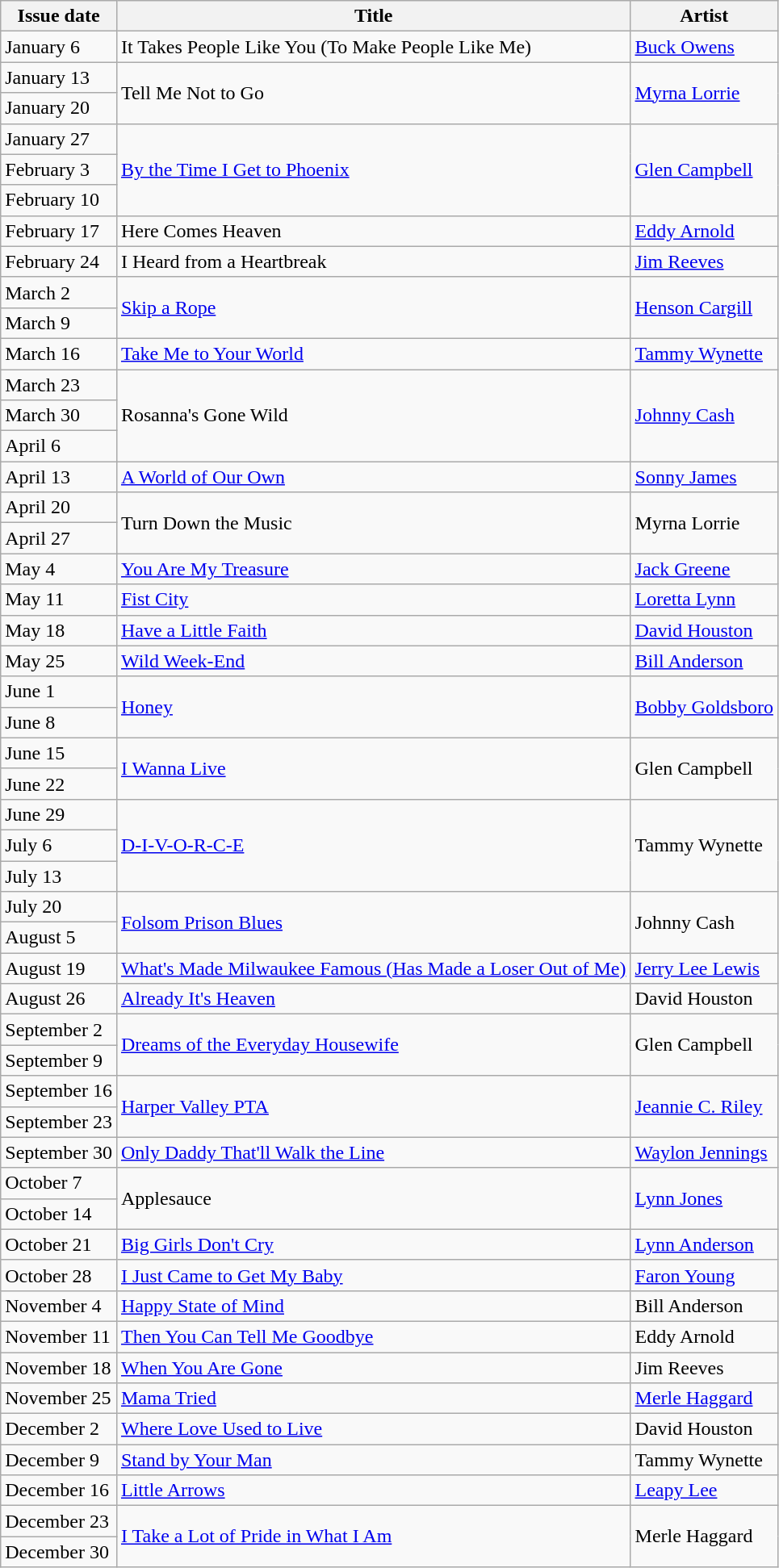<table class="wikitable">
<tr>
<th>Issue date</th>
<th>Title</th>
<th>Artist</th>
</tr>
<tr>
<td>January 6</td>
<td>It Takes People Like You (To Make People Like Me)</td>
<td><a href='#'>Buck Owens</a></td>
</tr>
<tr>
<td>January 13</td>
<td rowspan=2>Tell Me Not to Go</td>
<td rowspan=2><a href='#'>Myrna Lorrie</a></td>
</tr>
<tr>
<td>January 20</td>
</tr>
<tr>
<td>January 27</td>
<td rowspan=3><a href='#'>By the Time I Get to Phoenix</a></td>
<td rowspan=3><a href='#'>Glen Campbell</a></td>
</tr>
<tr>
<td>February 3</td>
</tr>
<tr>
<td>February 10</td>
</tr>
<tr>
<td>February 17</td>
<td>Here Comes Heaven</td>
<td><a href='#'>Eddy Arnold</a></td>
</tr>
<tr>
<td>February 24</td>
<td>I Heard from a Heartbreak</td>
<td><a href='#'>Jim Reeves</a></td>
</tr>
<tr>
<td>March 2</td>
<td rowspan=2><a href='#'>Skip a Rope</a></td>
<td rowspan=2><a href='#'>Henson Cargill</a></td>
</tr>
<tr>
<td>March 9</td>
</tr>
<tr>
<td>March 16</td>
<td><a href='#'>Take Me to Your World</a></td>
<td><a href='#'>Tammy Wynette</a></td>
</tr>
<tr>
<td>March 23</td>
<td rowspan=3>Rosanna's Gone Wild</td>
<td rowspan=3><a href='#'>Johnny Cash</a></td>
</tr>
<tr>
<td>March 30</td>
</tr>
<tr>
<td>April 6</td>
</tr>
<tr>
<td>April 13</td>
<td><a href='#'>A World of Our Own</a></td>
<td><a href='#'>Sonny James</a></td>
</tr>
<tr>
<td>April 20</td>
<td rowspan=2>Turn Down the Music</td>
<td rowspan=2>Myrna Lorrie</td>
</tr>
<tr>
<td>April 27</td>
</tr>
<tr>
<td>May 4</td>
<td><a href='#'>You Are My Treasure</a></td>
<td><a href='#'>Jack Greene</a></td>
</tr>
<tr>
<td>May 11</td>
<td><a href='#'>Fist City</a></td>
<td><a href='#'>Loretta Lynn</a></td>
</tr>
<tr>
<td>May 18</td>
<td><a href='#'>Have a Little Faith</a></td>
<td><a href='#'>David Houston</a></td>
</tr>
<tr>
<td>May 25</td>
<td><a href='#'>Wild Week-End</a></td>
<td><a href='#'>Bill Anderson</a></td>
</tr>
<tr>
<td>June 1</td>
<td rowspan=2><a href='#'>Honey</a></td>
<td rowspan=2><a href='#'>Bobby Goldsboro</a></td>
</tr>
<tr>
<td>June 8</td>
</tr>
<tr>
<td>June 15</td>
<td rowspan=2><a href='#'>I Wanna Live</a></td>
<td rowspan=2>Glen Campbell</td>
</tr>
<tr>
<td>June 22</td>
</tr>
<tr>
<td>June 29</td>
<td rowspan=3><a href='#'>D-I-V-O-R-C-E</a></td>
<td rowspan=3>Tammy Wynette</td>
</tr>
<tr>
<td>July 6</td>
</tr>
<tr>
<td>July 13</td>
</tr>
<tr>
<td>July 20</td>
<td rowspan=2><a href='#'>Folsom Prison Blues</a></td>
<td rowspan=2>Johnny Cash</td>
</tr>
<tr>
<td>August 5</td>
</tr>
<tr>
<td>August 19</td>
<td><a href='#'>What's Made Milwaukee Famous (Has Made a Loser Out of Me)</a></td>
<td><a href='#'>Jerry Lee Lewis</a></td>
</tr>
<tr>
<td>August 26</td>
<td><a href='#'>Already It's Heaven</a></td>
<td>David Houston</td>
</tr>
<tr>
<td>September 2</td>
<td rowspan=2><a href='#'>Dreams of the Everyday Housewife</a></td>
<td rowspan=2>Glen Campbell</td>
</tr>
<tr>
<td>September 9</td>
</tr>
<tr>
<td>September 16</td>
<td rowspan=2><a href='#'>Harper Valley PTA</a></td>
<td rowspan=2><a href='#'>Jeannie C. Riley</a></td>
</tr>
<tr>
<td>September 23</td>
</tr>
<tr>
<td>September 30</td>
<td><a href='#'>Only Daddy That'll Walk the Line</a></td>
<td><a href='#'>Waylon Jennings</a></td>
</tr>
<tr>
<td>October 7</td>
<td rowspan=2>Applesauce</td>
<td rowspan=2><a href='#'>Lynn Jones</a></td>
</tr>
<tr>
<td>October 14</td>
</tr>
<tr>
<td>October 21</td>
<td><a href='#'>Big Girls Don't Cry</a></td>
<td><a href='#'>Lynn Anderson</a></td>
</tr>
<tr>
<td>October 28</td>
<td><a href='#'>I Just Came to Get My Baby</a></td>
<td><a href='#'>Faron Young</a></td>
</tr>
<tr>
<td>November 4</td>
<td><a href='#'>Happy State of Mind</a></td>
<td>Bill Anderson</td>
</tr>
<tr>
<td>November 11</td>
<td><a href='#'>Then You Can Tell Me Goodbye</a></td>
<td>Eddy Arnold</td>
</tr>
<tr>
<td>November 18</td>
<td><a href='#'>When You Are Gone</a></td>
<td>Jim Reeves</td>
</tr>
<tr>
<td>November 25</td>
<td><a href='#'>Mama Tried</a></td>
<td><a href='#'>Merle Haggard</a></td>
</tr>
<tr>
<td>December 2</td>
<td><a href='#'>Where Love Used to Live</a></td>
<td>David Houston</td>
</tr>
<tr>
<td>December 9</td>
<td><a href='#'>Stand by Your Man</a></td>
<td>Tammy Wynette</td>
</tr>
<tr>
<td>December 16</td>
<td><a href='#'>Little Arrows</a></td>
<td><a href='#'>Leapy Lee</a></td>
</tr>
<tr>
<td>December 23</td>
<td rowspan=2><a href='#'>I Take a Lot of Pride in What I Am</a></td>
<td rowspan=2>Merle Haggard</td>
</tr>
<tr>
<td>December 30</td>
</tr>
</table>
